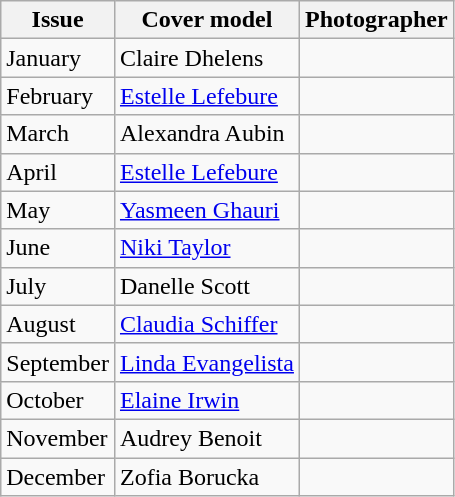<table class="sortable wikitable">
<tr>
<th>Issue</th>
<th>Cover model</th>
<th>Photographer</th>
</tr>
<tr>
<td>January</td>
<td>Claire Dhelens</td>
<td></td>
</tr>
<tr>
<td>February</td>
<td><a href='#'>Estelle Lefebure</a></td>
<td></td>
</tr>
<tr>
<td>March</td>
<td>Alexandra Aubin</td>
<td></td>
</tr>
<tr>
<td>April</td>
<td><a href='#'>Estelle Lefebure</a></td>
<td></td>
</tr>
<tr>
<td>May</td>
<td><a href='#'>Yasmeen Ghauri</a></td>
<td></td>
</tr>
<tr>
<td>June</td>
<td><a href='#'>Niki Taylor</a></td>
<td></td>
</tr>
<tr>
<td>July</td>
<td>Danelle Scott</td>
<td></td>
</tr>
<tr>
<td>August</td>
<td><a href='#'>Claudia Schiffer</a></td>
<td></td>
</tr>
<tr>
<td>September</td>
<td><a href='#'>Linda Evangelista</a></td>
<td></td>
</tr>
<tr>
<td>October</td>
<td><a href='#'>Elaine Irwin</a></td>
<td></td>
</tr>
<tr>
<td>November</td>
<td>Audrey Benoit</td>
<td></td>
</tr>
<tr>
<td>December</td>
<td>Zofia Borucka</td>
<td></td>
</tr>
</table>
